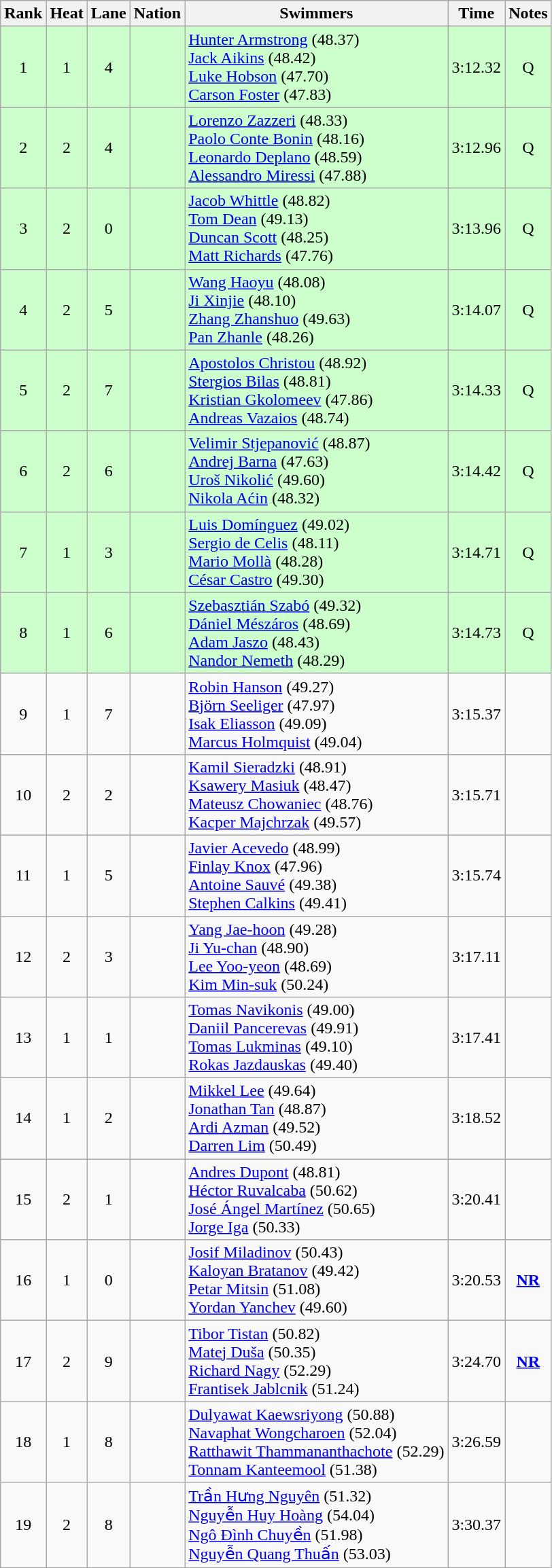<table class="wikitable sortable" style="text-align:center">
<tr>
<th>Rank</th>
<th>Heat</th>
<th>Lane</th>
<th>Nation</th>
<th>Swimmers</th>
<th>Time</th>
<th>Notes</th>
</tr>
<tr bgcolor=ccffcc>
<td>1</td>
<td>1</td>
<td>4</td>
<td align=left></td>
<td align=left><a href='#'>Hunter Armstrong</a> (48.37)<br><a href='#'>Jack Aikins</a> (48.42)<br><a href='#'>Luke Hobson</a> (47.70)<br><a href='#'>Carson Foster</a> (47.83)</td>
<td>3:12.32</td>
<td>Q</td>
</tr>
<tr bgcolor=ccffcc>
<td>2</td>
<td>2</td>
<td>4</td>
<td align=left></td>
<td align=left><a href='#'>Lorenzo Zazzeri</a> (48.33)<br><a href='#'>Paolo Conte Bonin</a> (48.16)<br><a href='#'>Leonardo Deplano</a> (48.59)<br><a href='#'>Alessandro Miressi</a> (47.88)</td>
<td>3:12.96</td>
<td>Q</td>
</tr>
<tr bgcolor=ccffcc>
<td>3</td>
<td>2</td>
<td>0</td>
<td align=left></td>
<td align=left><a href='#'>Jacob Whittle</a> (48.82)<br><a href='#'>Tom Dean</a> (49.13)<br><a href='#'>Duncan Scott</a> (48.25)<br><a href='#'>Matt Richards</a> (47.76)</td>
<td>3:13.96</td>
<td>Q</td>
</tr>
<tr bgcolor=ccffcc>
<td>4</td>
<td>2</td>
<td>5</td>
<td align=left></td>
<td align=left><a href='#'>Wang Haoyu</a> (48.08)<br><a href='#'>Ji Xinjie</a> (48.10)<br><a href='#'>Zhang Zhanshuo</a> (49.63)<br><a href='#'>Pan Zhanle</a> (48.26)</td>
<td>3:14.07</td>
<td>Q</td>
</tr>
<tr bgcolor=ccffcc>
<td>5</td>
<td>2</td>
<td>7</td>
<td align=left></td>
<td align=left><a href='#'>Apostolos Christou</a> (48.92)<br><a href='#'>Stergios Bilas</a> (48.81)<br><a href='#'>Kristian Gkolomeev</a> (47.86)<br><a href='#'>Andreas Vazaios</a> (48.74)</td>
<td>3:14.33</td>
<td>Q</td>
</tr>
<tr bgcolor=ccffcc>
<td>6</td>
<td>2</td>
<td>6</td>
<td align=left></td>
<td align=left><a href='#'>Velimir Stjepanović</a> (48.87)<br><a href='#'>Andrej Barna</a> (47.63)<br><a href='#'>Uroš Nikolić</a> (49.60)<br><a href='#'>Nikola Aćin</a> (48.32)</td>
<td>3:14.42</td>
<td>Q</td>
</tr>
<tr bgcolor=ccffcc>
<td>7</td>
<td>1</td>
<td>3</td>
<td align=left></td>
<td align=left><a href='#'>Luis Domínguez</a> (49.02)<br><a href='#'>Sergio de Celis</a> (48.11)<br><a href='#'>Mario Mollà</a> (48.28)<br><a href='#'>César Castro</a> (49.30)</td>
<td>3:14.71</td>
<td>Q</td>
</tr>
<tr bgcolor=ccffcc>
<td>8</td>
<td>1</td>
<td>6</td>
<td align=left></td>
<td align=left><a href='#'>Szebasztián Szabó</a> (49.32)<br><a href='#'>Dániel Mészáros</a> (48.69)<br><a href='#'>Adam Jaszo</a> (48.43)<br><a href='#'>Nandor Nemeth</a> (48.29)</td>
<td>3:14.73</td>
<td>Q</td>
</tr>
<tr>
<td>9</td>
<td>1</td>
<td>7</td>
<td align=left></td>
<td align=left><a href='#'>Robin Hanson</a> (49.27)<br><a href='#'>Björn Seeliger</a> (47.97)<br><a href='#'>Isak Eliasson</a> (49.09)<br><a href='#'>Marcus Holmquist</a> (49.04)</td>
<td>3:15.37</td>
<td></td>
</tr>
<tr>
<td>10</td>
<td>2</td>
<td>2</td>
<td align=left></td>
<td align=left><a href='#'>Kamil Sieradzki</a> (48.91)<br><a href='#'>Ksawery Masiuk</a> (48.47)<br><a href='#'>Mateusz Chowaniec</a> (48.76)<br><a href='#'>Kacper Majchrzak</a> (49.57)</td>
<td>3:15.71</td>
<td></td>
</tr>
<tr>
<td>11</td>
<td>1</td>
<td>5</td>
<td align=left></td>
<td align=left><a href='#'>Javier Acevedo</a> (48.99)<br><a href='#'>Finlay Knox</a> (47.96)<br><a href='#'>Antoine Sauvé</a> (49.38)<br><a href='#'>Stephen Calkins</a> (49.41)</td>
<td>3:15.74</td>
<td></td>
</tr>
<tr>
<td>12</td>
<td>2</td>
<td>3</td>
<td align=left></td>
<td align=left><a href='#'>Yang Jae-hoon</a> (49.28)<br><a href='#'>Ji Yu-chan</a> (48.90)<br><a href='#'>Lee Yoo-yeon</a> (48.69)<br><a href='#'>Kim Min-suk</a> (50.24)</td>
<td>3:17.11</td>
<td></td>
</tr>
<tr>
<td>13</td>
<td>1</td>
<td>1</td>
<td align=left></td>
<td align=left><a href='#'>Tomas Navikonis</a> (49.00)<br><a href='#'>Daniil Pancerevas</a> (49.91)<br><a href='#'>Tomas Lukminas</a> (49.10)<br><a href='#'>Rokas Jazdauskas</a> (49.40)</td>
<td>3:17.41</td>
<td></td>
</tr>
<tr>
<td>14</td>
<td>1</td>
<td>2</td>
<td align=left></td>
<td align=left><a href='#'>Mikkel Lee</a> (49.64)<br><a href='#'>Jonathan Tan</a> (48.87)<br><a href='#'>Ardi Azman</a> (49.52)<br><a href='#'>Darren Lim</a> (50.49)</td>
<td>3:18.52</td>
<td></td>
</tr>
<tr>
<td>15</td>
<td>2</td>
<td>1</td>
<td align=left></td>
<td align=left><a href='#'>Andres Dupont</a> (48.81)<br><a href='#'>Héctor Ruvalcaba</a> (50.62)<br><a href='#'>José Ángel Martínez</a> (50.65)<br><a href='#'>Jorge Iga</a> (50.33)</td>
<td>3:20.41</td>
<td></td>
</tr>
<tr>
<td>16</td>
<td>1</td>
<td>0</td>
<td align=left></td>
<td align=left><a href='#'>Josif Miladinov</a> (50.43)<br><a href='#'>Kaloyan Bratanov</a> (49.42)<br><a href='#'>Petar Mitsin</a> (51.08)<br><a href='#'>Yordan Yanchev</a> (49.60)</td>
<td>3:20.53</td>
<td><strong><a href='#'>NR</a></strong></td>
</tr>
<tr>
<td>17</td>
<td>2</td>
<td>9</td>
<td align=left></td>
<td align=left><a href='#'>Tibor Tistan</a> (50.82)<br><a href='#'>Matej Duša</a> (50.35)<br><a href='#'>Richard Nagy</a> (52.29)<br><a href='#'>Frantisek Jablcnik</a> (51.24)</td>
<td>3:24.70</td>
<td><strong><a href='#'>NR</a></strong></td>
</tr>
<tr>
<td>18</td>
<td>1</td>
<td>8</td>
<td align=left></td>
<td align=left><a href='#'>Dulyawat Kaewsriyong</a> (50.88)<br><a href='#'>Navaphat Wongcharoen</a> (52.04)<br><a href='#'>Ratthawit Thammananthachote</a> (52.29)<br><a href='#'>Tonnam Kanteemool</a> (51.38)</td>
<td>3:26.59</td>
<td></td>
</tr>
<tr>
<td>19</td>
<td>2</td>
<td>8</td>
<td align=left></td>
<td align=left><a href='#'>Trần Hưng Nguyên</a> (51.32)<br><a href='#'>Nguyễn Huy Hoàng</a> (54.04)<br><a href='#'>Ngô Đình Chuyền</a> (51.98)<br><a href='#'>Nguyễn Quang Thuấn</a> (53.03)</td>
<td>3:30.37</td>
<td></td>
</tr>
</table>
